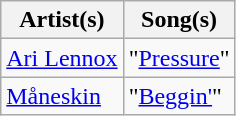<table class="wikitable">
<tr>
<th>Artist(s)</th>
<th>Song(s)</th>
</tr>
<tr>
<td><a href='#'>Ari Lennox</a></td>
<td>"<a href='#'>Pressure</a>"</td>
</tr>
<tr>
<td><a href='#'>Måneskin</a></td>
<td>"<a href='#'>Beggin'</a>"</td>
</tr>
</table>
